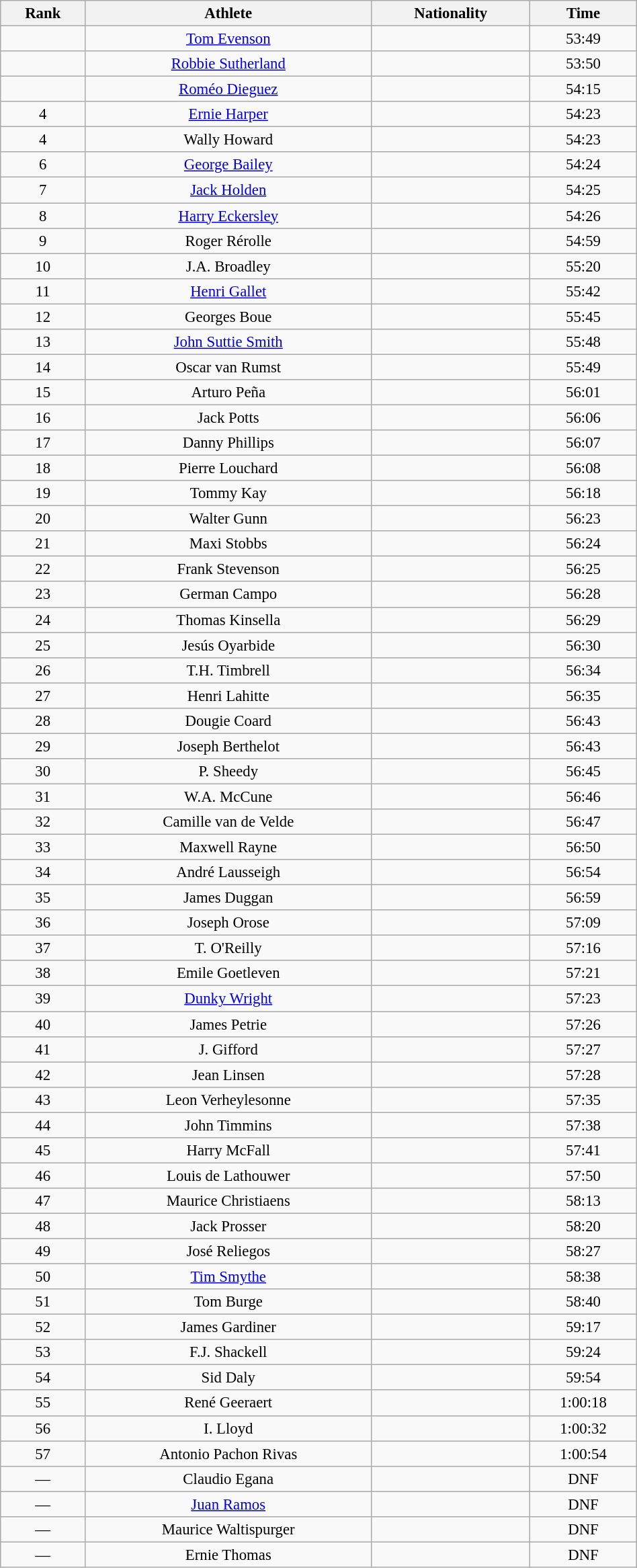<table class="wikitable sortable" style=" text-align:center; font-size:95%;" width="50%">
<tr>
<th>Rank</th>
<th>Athlete</th>
<th>Nationality</th>
<th>Time</th>
</tr>
<tr>
<td align=center></td>
<td><a href='#'>Tom Evenson</a></td>
<td></td>
<td>53:49</td>
</tr>
<tr>
<td align=center></td>
<td><a href='#'>Robbie Sutherland</a></td>
<td></td>
<td>53:50</td>
</tr>
<tr>
<td align=center></td>
<td><a href='#'>Roméo Dieguez</a></td>
<td></td>
<td>54:15</td>
</tr>
<tr>
<td align=center>4</td>
<td><a href='#'>Ernie Harper</a></td>
<td></td>
<td>54:23</td>
</tr>
<tr>
<td align=center>4</td>
<td>Wally Howard</td>
<td></td>
<td>54:23</td>
</tr>
<tr>
<td align=center>6</td>
<td><a href='#'>George Bailey</a></td>
<td></td>
<td>54:24</td>
</tr>
<tr>
<td align=center>7</td>
<td><a href='#'>Jack Holden</a></td>
<td></td>
<td>54:25</td>
</tr>
<tr>
<td align=center>8</td>
<td><a href='#'>Harry Eckersley</a></td>
<td></td>
<td>54:26</td>
</tr>
<tr>
<td align=center>9</td>
<td>Roger Rérolle</td>
<td></td>
<td>54:59</td>
</tr>
<tr>
<td align=center>10</td>
<td>J.A. Broadley</td>
<td></td>
<td>55:20</td>
</tr>
<tr>
<td align=center>11</td>
<td><a href='#'>Henri Gallet</a></td>
<td></td>
<td>55:42</td>
</tr>
<tr>
<td align=center>12</td>
<td>Georges Boue</td>
<td></td>
<td>55:45</td>
</tr>
<tr>
<td align=center>13</td>
<td><a href='#'>John Suttie Smith</a></td>
<td></td>
<td>55:48</td>
</tr>
<tr>
<td align=center>14</td>
<td>Oscar van Rumst</td>
<td></td>
<td>55:49</td>
</tr>
<tr>
<td align=center>15</td>
<td>Arturo Peña</td>
<td></td>
<td>56:01</td>
</tr>
<tr>
<td align=center>16</td>
<td>Jack Potts</td>
<td></td>
<td>56:06</td>
</tr>
<tr>
<td align=center>17</td>
<td>Danny Phillips</td>
<td></td>
<td>56:07</td>
</tr>
<tr>
<td align=center>18</td>
<td>Pierre Louchard</td>
<td></td>
<td>56:08</td>
</tr>
<tr>
<td align=center>19</td>
<td>Tommy Kay</td>
<td></td>
<td>56:18</td>
</tr>
<tr>
<td align=center>20</td>
<td>Walter Gunn</td>
<td></td>
<td>56:23</td>
</tr>
<tr>
<td align=center>21</td>
<td>Maxi Stobbs</td>
<td></td>
<td>56:24</td>
</tr>
<tr>
<td align=center>22</td>
<td>Frank Stevenson</td>
<td></td>
<td>56:25</td>
</tr>
<tr>
<td align=center>23</td>
<td>German Campo</td>
<td></td>
<td>56:28</td>
</tr>
<tr>
<td align=center>24</td>
<td>Thomas Kinsella</td>
<td></td>
<td>56:29</td>
</tr>
<tr>
<td align=center>25</td>
<td>Jesús Oyarbide</td>
<td></td>
<td>56:30</td>
</tr>
<tr>
<td align=center>26</td>
<td>T.H. Timbrell</td>
<td></td>
<td>56:34</td>
</tr>
<tr>
<td align=center>27</td>
<td>Henri Lahitte</td>
<td></td>
<td>56:35</td>
</tr>
<tr>
<td align=center>28</td>
<td>Dougie Coard</td>
<td></td>
<td>56:43</td>
</tr>
<tr>
<td align=center>29</td>
<td>Joseph Berthelot</td>
<td></td>
<td>56:43</td>
</tr>
<tr>
<td align=center>30</td>
<td>P. Sheedy</td>
<td></td>
<td>56:45</td>
</tr>
<tr>
<td align=center>31</td>
<td>W.A. McCune</td>
<td></td>
<td>56:46</td>
</tr>
<tr>
<td align=center>32</td>
<td>Camille van de Velde</td>
<td></td>
<td>56:47</td>
</tr>
<tr>
<td align=center>33</td>
<td>Maxwell Rayne</td>
<td></td>
<td>56:50</td>
</tr>
<tr>
<td align=center>34</td>
<td>André Lausseigh</td>
<td></td>
<td>56:54</td>
</tr>
<tr>
<td align=center>35</td>
<td>James Duggan</td>
<td></td>
<td>56:59</td>
</tr>
<tr>
<td align=center>36</td>
<td>Joseph Orose</td>
<td></td>
<td>57:09</td>
</tr>
<tr>
<td align=center>37</td>
<td>T. O'Reilly</td>
<td></td>
<td>57:16</td>
</tr>
<tr>
<td align=center>38</td>
<td>Emile Goetleven</td>
<td></td>
<td>57:21</td>
</tr>
<tr>
<td align=center>39</td>
<td><a href='#'>Dunky Wright</a></td>
<td></td>
<td>57:23</td>
</tr>
<tr>
<td align=center>40</td>
<td>James Petrie</td>
<td></td>
<td>57:26</td>
</tr>
<tr>
<td align=center>41</td>
<td>J. Gifford</td>
<td></td>
<td>57:27</td>
</tr>
<tr>
<td align=center>42</td>
<td>Jean Linsen</td>
<td></td>
<td>57:28</td>
</tr>
<tr>
<td align=center>43</td>
<td>Leon Verheylesonne</td>
<td></td>
<td>57:35</td>
</tr>
<tr>
<td align=center>44</td>
<td>John Timmins</td>
<td></td>
<td>57:38</td>
</tr>
<tr>
<td align=center>45</td>
<td>Harry McFall</td>
<td></td>
<td>57:41</td>
</tr>
<tr>
<td align=center>46</td>
<td>Louis de Lathouwer</td>
<td></td>
<td>57:50</td>
</tr>
<tr>
<td align=center>47</td>
<td>Maurice Christiaens</td>
<td></td>
<td>58:13</td>
</tr>
<tr>
<td align=center>48</td>
<td>Jack Prosser</td>
<td></td>
<td>58:20</td>
</tr>
<tr>
<td align=center>49</td>
<td>José Reliegos</td>
<td></td>
<td>58:27</td>
</tr>
<tr>
<td align=center>50</td>
<td><a href='#'>Tim Smythe</a></td>
<td></td>
<td>58:38</td>
</tr>
<tr>
<td align=center>51</td>
<td>Tom Burge</td>
<td></td>
<td>58:40</td>
</tr>
<tr>
<td align=center>52</td>
<td>James Gardiner</td>
<td></td>
<td>59:17</td>
</tr>
<tr>
<td align=center>53</td>
<td>F.J. Shackell</td>
<td></td>
<td>59:24</td>
</tr>
<tr>
<td align=center>54</td>
<td>Sid Daly</td>
<td></td>
<td>59:54</td>
</tr>
<tr>
<td align=center>55</td>
<td>René Geeraert</td>
<td></td>
<td>1:00:18</td>
</tr>
<tr>
<td align=center>56</td>
<td>I. Lloyd</td>
<td></td>
<td>1:00:32</td>
</tr>
<tr>
<td align=center>57</td>
<td>Antonio Pachon Rivas</td>
<td></td>
<td>1:00:54</td>
</tr>
<tr>
<td align=center>—</td>
<td>Claudio Egana</td>
<td></td>
<td>DNF</td>
</tr>
<tr>
<td align=center>—</td>
<td><a href='#'>Juan Ramos</a></td>
<td></td>
<td>DNF</td>
</tr>
<tr>
<td align=center>—</td>
<td>Maurice Waltispurger</td>
<td></td>
<td>DNF</td>
</tr>
<tr>
<td align=center>—</td>
<td>Ernie Thomas</td>
<td></td>
<td>DNF</td>
</tr>
</table>
